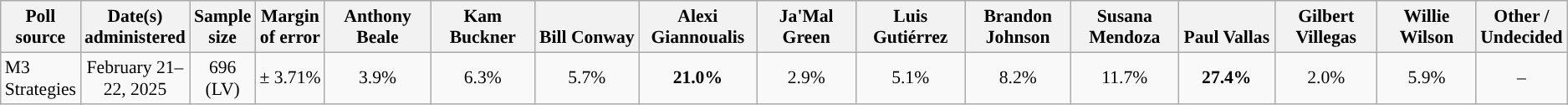<table class="wikitable" style="font-size:90%;text-align:center;">
<tr valign=bottom>
<th>Poll source</th>
<th>Date(s)<br>administered</th>
<th>Sample<br>size</th>
<th>Margin<br>of error</th>
<th style="width:100px;">Anthony Beale</th>
<th style="width:100px;">Kam Buckner</th>
<th style="width:100px;">Bill Conway</th>
<th style="width:100px;">Alexi Giannoualis</th>
<th style="width:100px;">Ja'Mal Green</th>
<th style="width:100px;">Luis Gutiérrez</th>
<th style="width:100px;">Brandon Johnson</th>
<th style="width:100px;">Susana Mendoza</th>
<th style="width:100px;">Paul Vallas</th>
<th style="width:100px;">Gilbert Villegas</th>
<th style="width:100px;">Willie Wilson</th>
<th>Other /<br>Undecided</th>
</tr>
<tr>
<td style="text-align:left;">M3 Strategies</td>
<td>February 21–22, 2025</td>
<td>696 (LV)</td>
<td>± 3.71%</td>
<td>3.9%</td>
<td>6.3%</td>
<td>5.7%</td>
<td style="background-color:"><strong>21.0%</strong></td>
<td>2.9%</td>
<td>5.1%</td>
<td>8.2%</td>
<td>11.7%</td>
<td style="background-color:"><strong>27.4%</strong></td>
<td>2.0%</td>
<td>5.9%</td>
<td>–</td>
</tr>
</table>
